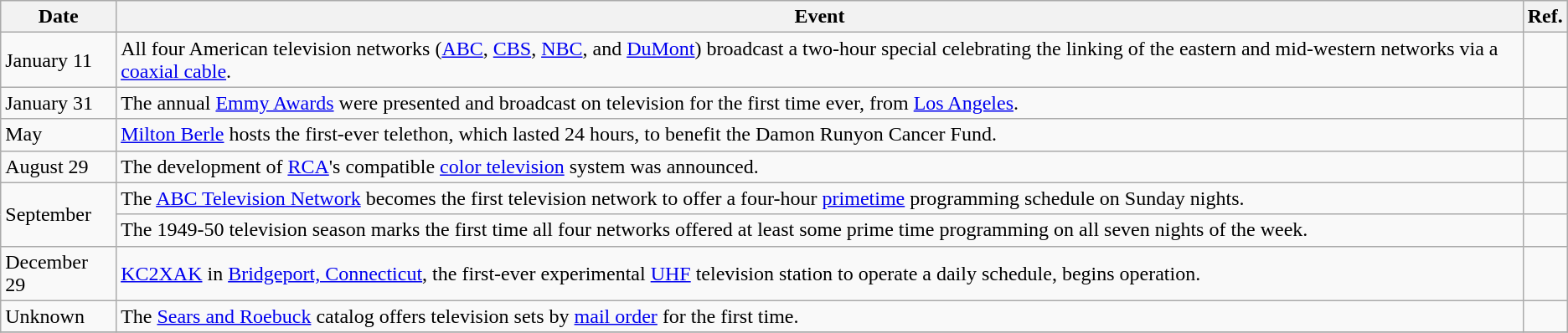<table class="wikitable sortable">
<tr>
<th>Date</th>
<th>Event</th>
<th>Ref.</th>
</tr>
<tr>
<td>January 11</td>
<td>All four American television networks (<a href='#'>ABC</a>, <a href='#'>CBS</a>, <a href='#'>NBC</a>, and <a href='#'>DuMont</a>) broadcast a two-hour special celebrating the linking of the eastern and mid-western networks via a <a href='#'>coaxial cable</a>.</td>
<td></td>
</tr>
<tr>
<td>January 31</td>
<td>The annual <a href='#'>Emmy Awards</a> were presented and broadcast on television for the first time ever, from <a href='#'>Los Angeles</a>.</td>
<td></td>
</tr>
<tr>
<td>May</td>
<td><a href='#'>Milton Berle</a> hosts the first-ever telethon, which lasted 24 hours, to benefit the Damon Runyon Cancer Fund.</td>
<td></td>
</tr>
<tr>
<td>August 29</td>
<td>The development of <a href='#'>RCA</a>'s compatible <a href='#'>color television</a> system was announced.</td>
<td></td>
</tr>
<tr>
<td rowspan=2>September</td>
<td>The <a href='#'>ABC Television Network</a> becomes the first television network to offer a four-hour <a href='#'>primetime</a> programming schedule on Sunday nights.</td>
<td></td>
</tr>
<tr>
<td>The 1949-50 television season marks the first time all four networks offered at least some prime time programming on all seven nights of the week.</td>
<td></td>
</tr>
<tr>
<td>December 29</td>
<td><a href='#'>KC2XAK</a> in <a href='#'>Bridgeport, Connecticut</a>, the first-ever experimental <a href='#'>UHF</a> television station to operate a daily schedule, begins operation.</td>
<td></td>
</tr>
<tr>
<td>Unknown</td>
<td>The <a href='#'>Sears and Roebuck</a> catalog offers television sets by <a href='#'>mail order</a> for the first time.</td>
<td></td>
</tr>
<tr>
</tr>
</table>
